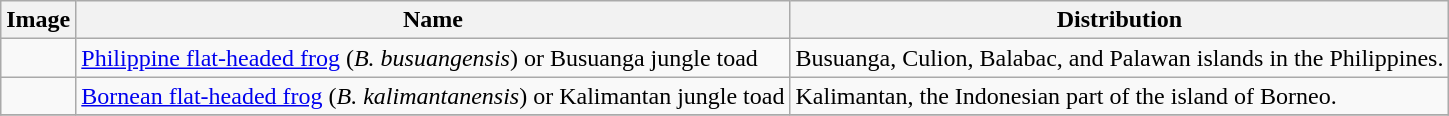<table class="wikitable">
<tr>
<th>Image</th>
<th>Name</th>
<th>Distribution</th>
</tr>
<tr>
<td></td>
<td><a href='#'>Philippine flat-headed frog</a> (<em>B. busuangensis</em>) or Busuanga jungle toad</td>
<td>Busuanga, Culion, Balabac, and Palawan islands in the Philippines.</td>
</tr>
<tr>
<td></td>
<td><a href='#'>Bornean flat-headed frog</a> (<em>B. kalimantanensis</em>) or Kalimantan jungle toad</td>
<td>Kalimantan, the Indonesian part of the island of Borneo.</td>
</tr>
<tr>
</tr>
</table>
